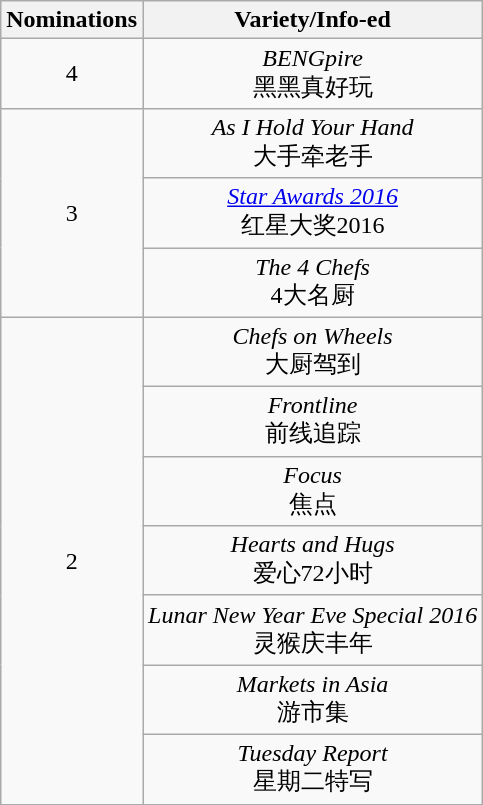<table class="wikitable plainrowheaders" style="text-align: center">
<tr>
<th scope="col" style="width:55px;">Nominations</th>
<th scope="col" style="text-align:center;">Variety/Info-ed</th>
</tr>
<tr>
<td scope=row style="text-align:center">4</td>
<td><em>BENGpire</em><br>黑黑真好玩</td>
</tr>
<tr>
<td rowspan=3 scope=row style="text-align:center">3</td>
<td><em>As I Hold Your Hand</em><br>大手牵老手</td>
</tr>
<tr>
<td><em><a href='#'>Star Awards 2016</a></em><br>红星大奖2016</td>
</tr>
<tr>
<td><em>The 4 Chefs</em><br>4大名厨</td>
</tr>
<tr>
<td rowspan=7 scope=row style="text-align:center">2</td>
<td><em>Chefs on Wheels</em><br>大厨驾到</td>
</tr>
<tr>
<td><em>Frontline</em><br>前线追踪</td>
</tr>
<tr>
<td><em>Focus</em><br>焦点</td>
</tr>
<tr>
<td><em>Hearts and Hugs</em><br>爱心72小时</td>
</tr>
<tr>
<td><em>Lunar New Year Eve Special 2016</em><br>灵猴庆丰年</td>
</tr>
<tr>
<td><em>Markets in Asia</em><br>游市集</td>
</tr>
<tr>
<td><em>Tuesday Report</em><br>星期二特写</td>
</tr>
</table>
